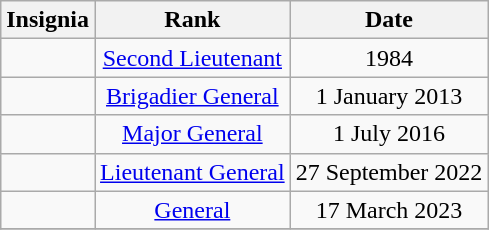<table class="wikitable">
<tr>
<th>Insignia</th>
<th>Rank</th>
<th>Date</th>
</tr>
<tr style="text-align:center;">
<td></td>
<td><a href='#'>Second Lieutenant</a></td>
<td>1984</td>
</tr>
<tr style="text-align:center;">
<td></td>
<td><a href='#'>Brigadier General</a></td>
<td>1 January 2013</td>
</tr>
<tr style="text-align:center;">
<td></td>
<td><a href='#'>Major General</a></td>
<td>1 July 2016</td>
</tr>
<tr style="text-align:center;">
<td></td>
<td><a href='#'>Lieutenant General</a></td>
<td>27 September 2022</td>
</tr>
<tr style="text-align:center;">
<td></td>
<td><a href='#'>General</a></td>
<td>17 March 2023</td>
</tr>
<tr>
</tr>
</table>
